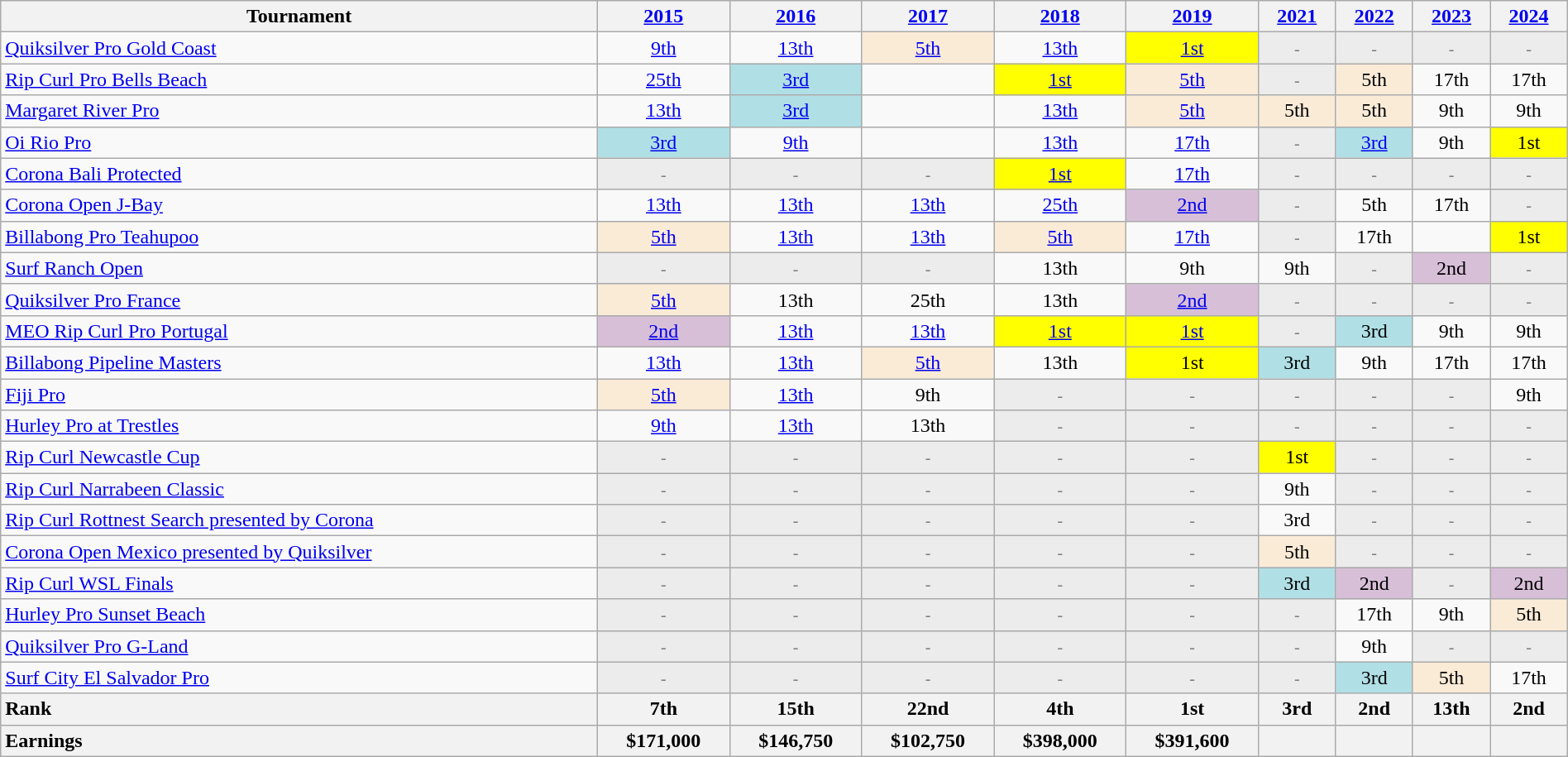<table class="wikitable" style="width:100%; text-align: center">
<tr>
<th>Tournament</th>
<th><a href='#'>2015</a></th>
<th><a href='#'>2016</a></th>
<th><a href='#'>2017</a></th>
<th><a href='#'>2018</a></th>
<th><a href='#'>2019</a></th>
<th><a href='#'>2021</a></th>
<th><strong><a href='#'>2022</a></strong></th>
<th><a href='#'>2023</a></th>
<th><a href='#'>2024</a></th>
</tr>
<tr>
<td style="text-align:left"><a href='#'>Quiksilver Pro Gold Coast</a></td>
<td><a href='#'>9th</a></td>
<td><a href='#'>13th</a></td>
<td bgcolor="AntiqueWhite"><a href='#'>5th</a></td>
<td><a href='#'>13th</a></td>
<td bgcolor="yellow"><a href='#'>1st</a></td>
<td class="table-na" style="background:#ececec; color:gray; text-align:center;"><small>-</small></td>
<td class="table-na" style="background:#ececec; color:gray; text-align:center;"><small>-</small></td>
<td class="table-na" style="background:#ececec; color:gray; text-align:center;"><small>-</small></td>
<td class="table-na" style="background:#ececec; color:gray; text-align:center;"><small>-</small></td>
</tr>
<tr>
<td style="text-align:left"><a href='#'>Rip Curl Pro Bells Beach</a></td>
<td><a href='#'>25th</a></td>
<td bgcolor="#B0E0E6"><a href='#'>3rd</a></td>
<td><strong></strong></td>
<td bgcolor="yellow"><a href='#'>1st</a></td>
<td bgcolor="AntiqueWhite"><a href='#'>5th</a></td>
<td class="table-na" style="background:#ececec; color:gray; text-align:center;"><small>-</small></td>
<td bgcolor="AntiqueWhite">5th</td>
<td>17th</td>
<td>17th</td>
</tr>
<tr>
<td style="text-align:left"><a href='#'>Margaret River Pro</a></td>
<td><a href='#'>13th</a></td>
<td bgcolor="#B0E0E6"><a href='#'>3rd</a></td>
<td><strong></strong></td>
<td><a href='#'>13th</a></td>
<td bgcolor="AntiqueWhite"><a href='#'>5th</a></td>
<td bgcolor="AntiqueWhite">5th</td>
<td bgcolor="AntiqueWhite">5th</td>
<td>9th</td>
<td>9th</td>
</tr>
<tr>
<td style="text-align:left"><a href='#'>Oi Rio Pro</a></td>
<td bgcolor="#B0E0E6"><a href='#'>3rd</a></td>
<td><a href='#'>9th</a></td>
<td><strong></strong></td>
<td><a href='#'>13th</a></td>
<td><a href='#'>17th</a></td>
<td class="table-na" style="background:#ececec; color:gray; text-align:center;"><small>-</small></td>
<td bgcolor="#B0E0E6"><a href='#'>3rd</a></td>
<td>9th</td>
<td bgcolor="yellow">1st</td>
</tr>
<tr>
<td style="text-align:left"><a href='#'>Corona Bali Protected</a></td>
<td class="table-na" style="background:#ececec; color:gray; text-align:center;"><small>-</small></td>
<td class="table-na" style="background:#ececec; color:gray; text-align:center;"><small>-</small></td>
<td class="table-na" style="background:#ececec; color:gray; text-align:center;"><small>-</small></td>
<td bgcolor="yellow"><a href='#'>1st</a></td>
<td><a href='#'>17th</a></td>
<td class="table-na" style="background:#ececec; color:gray; text-align:center;"><small>-</small></td>
<td class="table-na" style="background:#ececec; color:gray; text-align:center;"><small>-</small></td>
<td class="table-na" style="background:#ececec; color:gray; text-align:center;"><small>-</small></td>
<td class="table-na" style="background:#ececec; color:gray; text-align:center;"><small>-</small></td>
</tr>
<tr>
<td style="text-align:left"><a href='#'>Corona Open J-Bay</a></td>
<td><a href='#'>13th</a></td>
<td><a href='#'>13th</a></td>
<td><a href='#'>13th</a></td>
<td><a href='#'>25th</a></td>
<td bgcolor="thistle"><a href='#'>2nd</a></td>
<td class="table-na" style="background:#ececec; color:gray; text-align:center;"><small>-</small></td>
<td>5th</td>
<td>17th</td>
<td class="table-na" style="background:#ececec; color:gray; text-align:center;"><small>-</small></td>
</tr>
<tr>
<td style="text-align:left"><a href='#'>Billabong Pro Teahupoo</a></td>
<td bgcolor="AntiqueWhite"><a href='#'>5th</a></td>
<td><a href='#'>13th</a></td>
<td><a href='#'>13th</a></td>
<td bgcolor="AntiqueWhite"><a href='#'>5th</a></td>
<td><a href='#'>17th</a></td>
<td class="table-na" style="background:#ececec; color:gray; text-align:center;"><small>-</small></td>
<td>17th</td>
<td><strong></strong></td>
<td bgcolor="yellow">1st</td>
</tr>
<tr>
<td style="text-align:left"><a href='#'>Surf Ranch Open</a></td>
<td class="table-na" style="background:#ececec; color:gray; text-align:center;"><small>-</small></td>
<td class="table-na" style="background:#ececec; color:gray; text-align:center;"><small>-</small></td>
<td class="table-na" style="background:#ececec; color:gray; text-align:center;"><small>-</small></td>
<td>13th</td>
<td>9th</td>
<td>9th</td>
<td class="table-na" style="background:#ececec; color:gray; text-align:center;"><small>-</small></td>
<td bgcolor="thistle">2nd</td>
<td class="table-na" style="background:#ececec; color:gray; text-align:center;"><small>-</small></td>
</tr>
<tr>
<td style="text-align:left"><a href='#'>Quiksilver Pro France</a></td>
<td bgcolor="AntiqueWhite"><a href='#'>5th</a></td>
<td>13th</td>
<td>25th</td>
<td>13th</td>
<td bgcolor="thistle"><a href='#'>2nd</a></td>
<td class="table-na" style="background:#ececec; color:gray; text-align:center;"><small>-</small></td>
<td class="table-na" style="background:#ececec; color:gray; text-align:center;"><small>-</small></td>
<td class="table-na" style="background:#ececec; color:gray; text-align:center;"><small>-</small></td>
<td class="table-na" style="background:#ececec; color:gray; text-align:center;"><small>-</small></td>
</tr>
<tr>
<td style="text-align:left"><a href='#'>MEO Rip Curl Pro Portugal</a></td>
<td bgcolor="thistle"><a href='#'>2nd</a></td>
<td><a href='#'>13th</a></td>
<td><a href='#'>13th</a></td>
<td bgcolor="yellow"><a href='#'>1st</a></td>
<td bgcolor="yellow"><a href='#'>1st</a></td>
<td class="table-na" style="background:#ececec; color:gray; text-align:center;"><small>-</small></td>
<td bgcolor="#B0E0E6">3rd</td>
<td>9th</td>
<td>9th</td>
</tr>
<tr>
<td style="text-align:left"><a href='#'>Billabong Pipeline Masters</a></td>
<td><a href='#'>13th</a></td>
<td><a href='#'>13th</a></td>
<td bgcolor="AntiqueWhite"><a href='#'>5th</a></td>
<td>13th</td>
<td bgcolor="yellow">1st</td>
<td bgcolor="#B0E0E6">3rd</td>
<td>9th</td>
<td>17th</td>
<td>17th</td>
</tr>
<tr>
<td style="text-align:left"><a href='#'>Fiji Pro</a></td>
<td bgcolor="AntiqueWhite"><a href='#'>5th</a></td>
<td><a href='#'>13th</a></td>
<td>9th</td>
<td class="table-na" style="background:#ececec; color:gray; text-align:center;"><small>-</small></td>
<td class="table-na" style="background:#ececec; color:gray; text-align:center;"><small>-</small></td>
<td class="table-na" style="background:#ececec; color:gray; text-align:center;"><small>-</small></td>
<td class="table-na" style="background:#ececec; color:gray; text-align:center;"><small>-</small></td>
<td class="table-na" style="background:#ececec; color:gray; text-align:center;"><small>-</small></td>
<td>9th</td>
</tr>
<tr>
<td style="text-align:left"><a href='#'>Hurley Pro at Trestles</a></td>
<td><a href='#'>9th</a></td>
<td><a href='#'>13th</a></td>
<td>13th</td>
<td class="table-na" style="background:#ececec; color:gray; text-align:center;"><small>-</small></td>
<td class="table-na" style="background:#ececec; color:gray; text-align:center;"><small>-</small></td>
<td class="table-na" style="background:#ececec; color:gray; text-align:center;"><small>-</small></td>
<td class="table-na" style="background:#ececec; color:gray; text-align:center;"><small>-</small></td>
<td class="table-na" style="background:#ececec; color:gray; text-align:center;"><small>-</small></td>
<td class="table-na" style="background:#ececec; color:gray; text-align:center;"><small>-</small></td>
</tr>
<tr>
<td style="text-align:left"><a href='#'>Rip Curl Newcastle Cup</a></td>
<td class="table-na" style="background:#ececec; color:gray; text-align:center;"><small>-</small></td>
<td class="table-na" style="background:#ececec; color:gray; text-align:center;"><small>-</small></td>
<td class="table-na" style="background:#ececec; color:gray; text-align:center;"><small>-</small></td>
<td class="table-na" style="background:#ececec; color:gray; text-align:center;"><small>-</small></td>
<td class="table-na" style="background:#ececec; color:gray; text-align:center;"><small>-</small></td>
<td bgcolor="yellow">1st</td>
<td class="table-na" style="background:#ececec; color:gray; text-align:center;"><small>-</small></td>
<td class="table-na" style="background:#ececec; color:gray; text-align:center;"><small>-</small></td>
<td class="table-na" style="background:#ececec; color:gray; text-align:center;"><small>-</small></td>
</tr>
<tr>
<td style="text-align:left"><a href='#'>Rip Curl Narrabeen Classic</a></td>
<td class="table-na" style="background:#ececec; color:gray; text-align:center;"><small>-</small></td>
<td class="table-na" style="background:#ececec; color:gray; text-align:center;"><small>-</small></td>
<td class="table-na" style="background:#ececec; color:gray; text-align:center;"><small>-</small></td>
<td class="table-na" style="background:#ececec; color:gray; text-align:center;"><small>-</small></td>
<td class="table-na" style="background:#ececec; color:gray; text-align:center;"><small>-</small></td>
<td>9th</td>
<td class="table-na" style="background:#ececec; color:gray; text-align:center;"><small>-</small></td>
<td class="table-na" style="background:#ececec; color:gray; text-align:center;"><small>-</small></td>
<td class="table-na" style="background:#ececec; color:gray; text-align:center;"><small>-</small></td>
</tr>
<tr>
<td style="text-align:left"><a href='#'>Rip Curl Rottnest Search presented by Corona</a></td>
<td class="table-na" style="background:#ececec; color:gray; text-align:center;"><small>-</small></td>
<td class="table-na" style="background:#ececec; color:gray; text-align:center;"><small>-</small></td>
<td class="table-na" style="background:#ececec; color:gray; text-align:center;"><small>-</small></td>
<td class="table-na" style="background:#ececec; color:gray; text-align:center;"><small>-</small></td>
<td class="table-na" style="background:#ececec; color:gray; text-align:center;"><small>-</small></td>
<td>3rd</td>
<td class="table-na" style="background:#ececec; color:gray; text-align:center;"><small>-</small></td>
<td class="table-na" style="background:#ececec; color:gray; text-align:center;"><small>-</small></td>
<td class="table-na" style="background:#ececec; color:gray; text-align:center;"><small>-</small></td>
</tr>
<tr>
<td style="text-align:left"><a href='#'>Corona Open Mexico presented by Quiksilver</a></td>
<td class="table-na" style="background:#ececec; color:gray; text-align:center;"><small>-</small></td>
<td class="table-na" style="background:#ececec; color:gray; text-align:center;"><small>-</small></td>
<td class="table-na" style="background:#ececec; color:gray; text-align:center;"><small>-</small></td>
<td class="table-na" style="background:#ececec; color:gray; text-align:center;"><small>-</small></td>
<td class="table-na" style="background:#ececec; color:gray; text-align:center;"><small>-</small></td>
<td bgcolor="AntiqueWhite">5th</td>
<td class="table-na" style="background:#ececec; color:gray; text-align:center;"><small>-</small></td>
<td class="table-na" style="background:#ececec; color:gray; text-align:center;"><small>-</small></td>
<td class="table-na" style="background:#ececec; color:gray; text-align:center;"><small>-</small></td>
</tr>
<tr>
<td style="text-align:left"><a href='#'>Rip Curl WSL Finals</a></td>
<td class="table-na" style="background:#ececec; color:gray; text-align:center;"><small>-</small></td>
<td class="table-na" style="background:#ececec; color:gray; text-align:center;"><small>-</small></td>
<td class="table-na" style="background:#ececec; color:gray; text-align:center;"><small>-</small></td>
<td class="table-na" style="background:#ececec; color:gray; text-align:center;"><small>-</small></td>
<td class="table-na" style="background:#ececec; color:gray; text-align:center;"><small>-</small></td>
<td bgcolor="#B0E0E6">3rd</td>
<td bgcolor="thistle">2nd</td>
<td class="table-na" style="background:#ececec; color:gray; text-align:center;"><small>-</small></td>
<td bgcolor="thistle">2nd</td>
</tr>
<tr>
<td style="text-align:left"><a href='#'>Hurley Pro Sunset Beach</a></td>
<td class="table-na" style="background:#ececec; color:gray; text-align:center;"><small>-</small></td>
<td class="table-na" style="background:#ececec; color:gray; text-align:center;"><small>-</small></td>
<td class="table-na" style="background:#ececec; color:gray; text-align:center;"><small>-</small></td>
<td class="table-na" style="background:#ececec; color:gray; text-align:center;"><small>-</small></td>
<td class="table-na" style="background:#ececec; color:gray; text-align:center;"><small>-</small></td>
<td class="table-na" style="background:#ececec; color:gray; text-align:center;"><small>-</small></td>
<td>17th</td>
<td>9th</td>
<td bgcolor="AntiqueWhite">5th</td>
</tr>
<tr>
<td style="text-align:left"><a href='#'>Quiksilver Pro G-Land</a></td>
<td class="table-na" style="background:#ececec; color:gray; text-align:center;"><small>-</small></td>
<td class="table-na" style="background:#ececec; color:gray; text-align:center;"><small>-</small></td>
<td class="table-na" style="background:#ececec; color:gray; text-align:center;"><small>-</small></td>
<td class="table-na" style="background:#ececec; color:gray; text-align:center;"><small>-</small></td>
<td class="table-na" style="background:#ececec; color:gray; text-align:center;"><small>-</small></td>
<td class="table-na" style="background:#ececec; color:gray; text-align:center;"><small>-</small></td>
<td>9th</td>
<td class="table-na" style="background:#ececec; color:gray; text-align:center;"><small>-</small></td>
<td class="table-na" style="background:#ececec; color:gray; text-align:center;"><small>-</small></td>
</tr>
<tr>
<td style="text-align:left"><a href='#'>Surf City El Salvador Pro</a></td>
<td class="table-na" style="background:#ececec; color:gray; text-align:center;"><small>-</small></td>
<td class="table-na" style="background:#ececec; color:gray; text-align:center;"><small>-</small></td>
<td class="table-na" style="background:#ececec; color:gray; text-align:center;"><small>-</small></td>
<td class="table-na" style="background:#ececec; color:gray; text-align:center;"><small>-</small></td>
<td class="table-na" style="background:#ececec; color:gray; text-align:center;"><small>-</small></td>
<td class="table-na" style="background:#ececec; color:gray; text-align:center;"><small>-</small></td>
<td Bgcolor="#B0E0E6">3rd</td>
<td bgcolor="AntiqueWhite">5th</td>
<td>17th</td>
</tr>
<tr>
<th style="text-align:left">Rank</th>
<th bgcolor="#B0E0E6">7th</th>
<th bgcolor="#B0E0E6">15th</th>
<th bgcolor="thistle">22nd</th>
<th bgcolor="Yellow">4th</th>
<th bgcolor="thistle">1st</th>
<th bgcolor="Yellow">3rd</th>
<th>2nd</th>
<th>13th</th>
<th>2nd</th>
</tr>
<tr>
<th style="text-align:left">Earnings</th>
<th>$171,000</th>
<th>$146,750</th>
<th>$102,750</th>
<th>$398,000</th>
<th>$391,600</th>
<th></th>
<th></th>
<th></th>
<th></th>
</tr>
</table>
